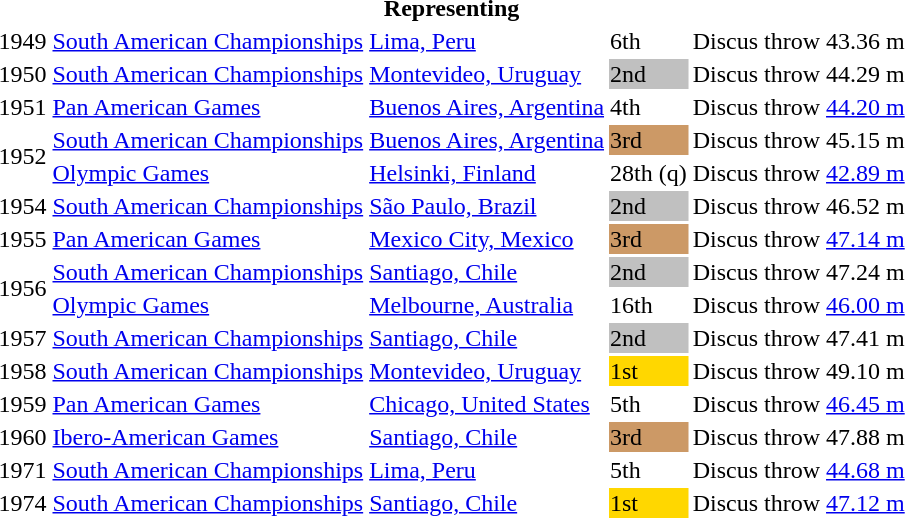<table>
<tr>
<th colspan=6>Representing </th>
</tr>
<tr>
<td>1949</td>
<td><a href='#'>South American Championships</a></td>
<td><a href='#'>Lima, Peru</a></td>
<td>6th</td>
<td>Discus throw</td>
<td>43.36 m</td>
</tr>
<tr>
<td>1950</td>
<td><a href='#'>South American Championships</a></td>
<td><a href='#'>Montevideo, Uruguay</a></td>
<td bgcolor=silver>2nd</td>
<td>Discus throw</td>
<td>44.29 m</td>
</tr>
<tr>
<td>1951</td>
<td><a href='#'>Pan American Games</a></td>
<td><a href='#'>Buenos Aires, Argentina</a></td>
<td>4th</td>
<td>Discus throw</td>
<td><a href='#'>44.20 m</a></td>
</tr>
<tr>
<td rowspan=2>1952</td>
<td><a href='#'>South American Championships</a></td>
<td><a href='#'>Buenos Aires, Argentina</a></td>
<td bgcolor=cc9966>3rd</td>
<td>Discus throw</td>
<td>45.15 m</td>
</tr>
<tr>
<td><a href='#'>Olympic Games</a></td>
<td><a href='#'>Helsinki, Finland</a></td>
<td>28th (q)</td>
<td>Discus throw</td>
<td><a href='#'>42.89 m</a></td>
</tr>
<tr>
<td>1954</td>
<td><a href='#'>South American Championships</a></td>
<td><a href='#'>São Paulo, Brazil</a></td>
<td bgcolor=silver>2nd</td>
<td>Discus throw</td>
<td>46.52 m</td>
</tr>
<tr>
<td>1955</td>
<td><a href='#'>Pan American Games</a></td>
<td><a href='#'>Mexico City, Mexico</a></td>
<td bgcolor=cc9966>3rd</td>
<td>Discus throw</td>
<td><a href='#'>47.14 m</a></td>
</tr>
<tr>
<td rowspan=2>1956</td>
<td><a href='#'>South American Championships</a></td>
<td><a href='#'>Santiago, Chile</a></td>
<td bgcolor=silver>2nd</td>
<td>Discus throw</td>
<td>47.24 m</td>
</tr>
<tr>
<td><a href='#'>Olympic Games</a></td>
<td><a href='#'>Melbourne, Australia</a></td>
<td>16th</td>
<td>Discus throw</td>
<td><a href='#'>46.00 m</a></td>
</tr>
<tr>
<td>1957</td>
<td><a href='#'>South American Championships</a></td>
<td><a href='#'>Santiago, Chile</a></td>
<td bgcolor=silver>2nd</td>
<td>Discus throw</td>
<td>47.41 m</td>
</tr>
<tr>
<td>1958</td>
<td><a href='#'>South American Championships</a></td>
<td><a href='#'>Montevideo, Uruguay</a></td>
<td bgcolor=gold>1st</td>
<td>Discus throw</td>
<td>49.10 m</td>
</tr>
<tr>
<td>1959</td>
<td><a href='#'>Pan American Games</a></td>
<td><a href='#'>Chicago, United States</a></td>
<td>5th</td>
<td>Discus throw</td>
<td><a href='#'>46.45 m</a></td>
</tr>
<tr>
<td>1960</td>
<td><a href='#'>Ibero-American Games</a></td>
<td><a href='#'>Santiago, Chile</a></td>
<td bgcolor=cc9966>3rd</td>
<td>Discus throw</td>
<td>47.88 m</td>
</tr>
<tr>
<td>1971</td>
<td><a href='#'>South American Championships</a></td>
<td><a href='#'>Lima, Peru</a></td>
<td>5th</td>
<td>Discus throw</td>
<td><a href='#'>44.68 m</a></td>
</tr>
<tr>
<td>1974</td>
<td><a href='#'>South American Championships</a></td>
<td><a href='#'>Santiago, Chile</a></td>
<td bgcolor=gold>1st</td>
<td>Discus throw</td>
<td><a href='#'>47.12 m</a></td>
</tr>
</table>
